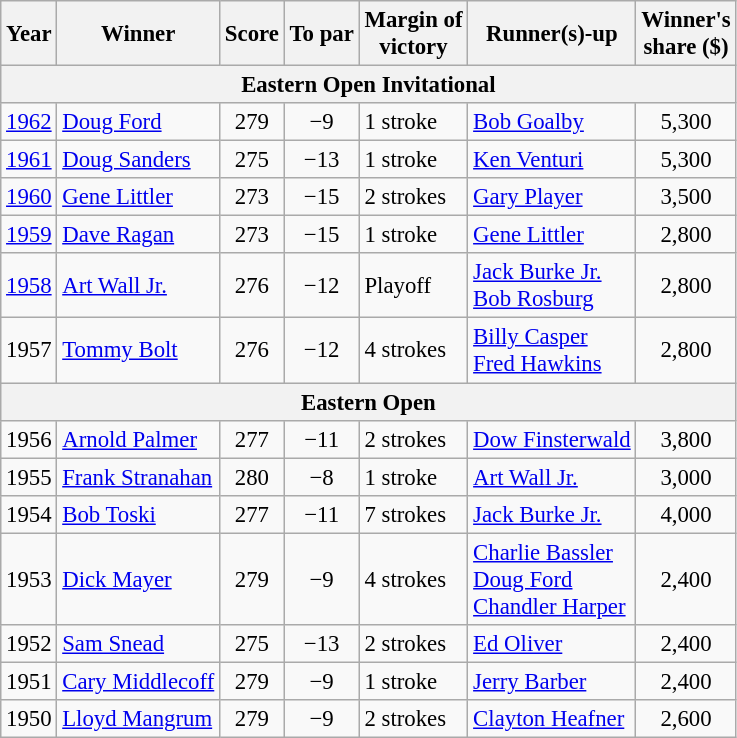<table class="wikitable" style="font-size:95%">
<tr>
<th>Year</th>
<th>Winner</th>
<th>Score</th>
<th>To par</th>
<th>Margin of<br>victory</th>
<th>Runner(s)-up</th>
<th>Winner's<br>share ($)</th>
</tr>
<tr>
<th colspan=8>Eastern Open Invitational</th>
</tr>
<tr>
<td><a href='#'>1962</a></td>
<td> <a href='#'>Doug Ford</a></td>
<td align=center>279</td>
<td align=center>−9</td>
<td>1 stroke</td>
<td> <a href='#'>Bob Goalby</a></td>
<td align=center>5,300</td>
</tr>
<tr>
<td><a href='#'>1961</a></td>
<td> <a href='#'>Doug Sanders</a></td>
<td align=center>275</td>
<td align=center>−13</td>
<td>1 stroke</td>
<td> <a href='#'>Ken Venturi</a></td>
<td align=center>5,300</td>
</tr>
<tr>
<td><a href='#'>1960</a></td>
<td> <a href='#'>Gene Littler</a></td>
<td align=center>273</td>
<td align=center>−15</td>
<td>2 strokes</td>
<td> <a href='#'>Gary Player</a></td>
<td align=center>3,500</td>
</tr>
<tr>
<td><a href='#'>1959</a></td>
<td> <a href='#'>Dave Ragan</a></td>
<td align=center>273</td>
<td align=center>−15</td>
<td>1 stroke</td>
<td> <a href='#'>Gene Littler</a></td>
<td align=center>2,800</td>
</tr>
<tr>
<td><a href='#'>1958</a></td>
<td> <a href='#'>Art Wall Jr.</a></td>
<td align=center>276</td>
<td align=center>−12</td>
<td>Playoff</td>
<td> <a href='#'>Jack Burke Jr.</a><br> <a href='#'>Bob Rosburg</a></td>
<td align=center>2,800</td>
</tr>
<tr>
<td>1957</td>
<td> <a href='#'>Tommy Bolt</a></td>
<td align=center>276</td>
<td align=center>−12</td>
<td>4 strokes</td>
<td> <a href='#'>Billy Casper</a><br> <a href='#'>Fred Hawkins</a></td>
<td align=center>2,800</td>
</tr>
<tr>
<th colspan=8>Eastern Open</th>
</tr>
<tr>
<td>1956</td>
<td> <a href='#'>Arnold Palmer</a></td>
<td align=center>277</td>
<td align=center>−11</td>
<td>2 strokes</td>
<td> <a href='#'>Dow Finsterwald</a></td>
<td align=center>3,800</td>
</tr>
<tr>
<td>1955</td>
<td> <a href='#'>Frank Stranahan</a></td>
<td align=center>280</td>
<td align=center>−8</td>
<td>1 stroke</td>
<td> <a href='#'>Art Wall Jr.</a></td>
<td align=center>3,000</td>
</tr>
<tr>
<td>1954</td>
<td> <a href='#'>Bob Toski</a></td>
<td align=center>277</td>
<td align=center>−11</td>
<td>7 strokes</td>
<td> <a href='#'>Jack Burke Jr.</a></td>
<td align=center>4,000</td>
</tr>
<tr>
<td>1953</td>
<td> <a href='#'>Dick Mayer</a></td>
<td align=center>279</td>
<td align=center>−9</td>
<td>4 strokes</td>
<td> <a href='#'>Charlie Bassler</a><br> <a href='#'>Doug Ford</a><br> <a href='#'>Chandler Harper</a></td>
<td align=center>2,400</td>
</tr>
<tr>
<td>1952</td>
<td> <a href='#'>Sam Snead</a></td>
<td align=center>275</td>
<td align=center>−13</td>
<td>2 strokes</td>
<td> <a href='#'>Ed Oliver</a></td>
<td align=center>2,400</td>
</tr>
<tr>
<td>1951</td>
<td> <a href='#'>Cary Middlecoff</a></td>
<td align=center>279</td>
<td align=center>−9</td>
<td>1 stroke</td>
<td> <a href='#'>Jerry Barber</a></td>
<td align=center>2,400</td>
</tr>
<tr>
<td>1950</td>
<td> <a href='#'>Lloyd Mangrum</a></td>
<td align=center>279</td>
<td align=center>−9</td>
<td>2 strokes</td>
<td> <a href='#'>Clayton Heafner</a></td>
<td align=center>2,600</td>
</tr>
</table>
